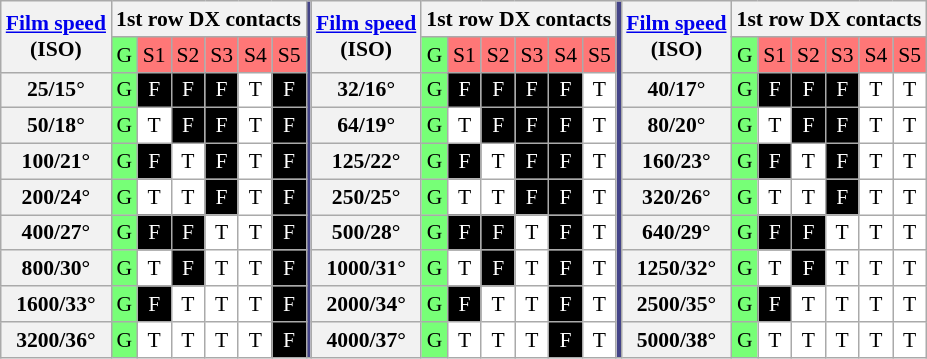<table class="wikitable" style="text-align:center;font-size:90%;">
<tr>
<th rowspan=2><a href='#'>Film speed</a><br>(ISO)</th>
<th colspan=6>1st row DX contacts</th>
<td style="font-size:15%;background:#448;" rowspan=10> </td>
<th rowspan=2><a href='#'>Film speed</a><br>(ISO)</th>
<th colspan=6>1st row DX contacts</th>
<td style="font-size:15%;background:#448;" rowspan=10> </td>
<th rowspan=2><a href='#'>Film speed</a><br>(ISO)</th>
<th colspan=6>1st row DX contacts</th>
</tr>
<tr>
<td style="background:#7f7;">G</td>
<td style="background:#f77;">S1</td>
<td style="background:#f77;">S2</td>
<td style="background:#f77;">S3</td>
<td style="background:#f77;">S4</td>
<td style="background:#f77;">S5</td>
<td style="background:#7f7;">G</td>
<td style="background:#f77;">S1</td>
<td style="background:#f77;">S2</td>
<td style="background:#f77;">S3</td>
<td style="background:#f77;">S4</td>
<td style="background:#f77;">S5</td>
<td style="background:#7f7;">G</td>
<td style="background:#f77;">S1</td>
<td style="background:#f77;">S2</td>
<td style="background:#f77;">S3</td>
<td style="background:#f77;">S4</td>
<td style="background:#f77;">S5</td>
</tr>
<tr>
<th>25/15°</th>
<td style="background:#7f7;">G</td>
<td style="background:#000;color:#fff;">F</td>
<td style="background:#000;color:#fff;">F</td>
<td style="background:#000;color:#fff;">F</td>
<td style="background:#fff;color:#000;">T</td>
<td style="background:#000;color:#fff;">F</td>
<th>32/16°</th>
<td style="background:#7f7;">G</td>
<td style="background:#000;color:#fff;">F</td>
<td style="background:#000;color:#fff;">F</td>
<td style="background:#000;color:#fff;">F</td>
<td style="background:#000;color:#fff;">F</td>
<td style="background:#fff;color:#000;">T</td>
<th>40/17°</th>
<td style="background:#7f7;">G</td>
<td style="background:#000;color:#fff;">F</td>
<td style="background:#000;color:#fff;">F</td>
<td style="background:#000;color:#fff;">F</td>
<td style="background:#fff;color:#000;">T</td>
<td style="background:#fff;color:#000;">T</td>
</tr>
<tr>
<th>50/18°</th>
<td style="background:#7f7;">G</td>
<td style="background:#fff;color:#000;">T</td>
<td style="background:#000;color:#fff;">F</td>
<td style="background:#000;color:#fff;">F</td>
<td style="background:#fff;color:#000;">T</td>
<td style="background:#000;color:#fff;">F</td>
<th>64/19°</th>
<td style="background:#7f7;">G</td>
<td style="background:#fff;color:#000;">T</td>
<td style="background:#000;color:#fff;">F</td>
<td style="background:#000;color:#fff;">F</td>
<td style="background:#000;color:#fff;">F</td>
<td style="background:#fff;color:#000;">T</td>
<th>80/20°</th>
<td style="background:#7f7;">G</td>
<td style="background:#fff;color:#000;">T</td>
<td style="background:#000;color:#fff;">F</td>
<td style="background:#000;color:#fff;">F</td>
<td style="background:#fff;color:#000;">T</td>
<td style="background:#fff;color:#000;">T</td>
</tr>
<tr>
<th>100/21°</th>
<td style="background:#7f7;">G</td>
<td style="background:#000;color:#fff;">F</td>
<td style="background:#fff;color:#000;">T</td>
<td style="background:#000;color:#fff;">F</td>
<td style="background:#fff;color:#000;">T</td>
<td style="background:#000;color:#fff;">F</td>
<th>125/22°</th>
<td style="background:#7f7;">G</td>
<td style="background:#000;color:#fff;">F</td>
<td style="background:#fff;color:#000;">T</td>
<td style="background:#000;color:#fff;">F</td>
<td style="background:#000;color:#fff;">F</td>
<td style="background:#fff;color:#000;">T</td>
<th>160/23°</th>
<td style="background:#7f7;">G</td>
<td style="background:#000;color:#fff;">F</td>
<td style="background:#fff;color:#000;">T</td>
<td style="background:#000;color:#fff;">F</td>
<td style="background:#fff;color:#000;">T</td>
<td style="background:#fff;color:#000;">T</td>
</tr>
<tr>
<th>200/24°</th>
<td style="background:#7f7;">G</td>
<td style="background:#fff;color:#000;">T</td>
<td style="background:#fff;color:#000;">T</td>
<td style="background:#000;color:#fff;">F</td>
<td style="background:#fff;color:#000;">T</td>
<td style="background:#000;color:#fff;">F</td>
<th>250/25°</th>
<td style="background:#7f7;">G</td>
<td style="background:#fff;color:#000;">T</td>
<td style="background:#fff;color:#000;">T</td>
<td style="background:#000;color:#fff;">F</td>
<td style="background:#000;color:#fff;">F</td>
<td style="background:#fff;color:#000;">T</td>
<th>320/26°</th>
<td style="background:#7f7;">G</td>
<td style="background:#fff;color:#000;">T</td>
<td style="background:#fff;color:#000;">T</td>
<td style="background:#000;color:#fff;">F</td>
<td style="background:#fff;color:#000;">T</td>
<td style="background:#fff;color:#000;">T</td>
</tr>
<tr>
<th>400/27°</th>
<td style="background:#7f7;">G</td>
<td style="background:#000;color:#fff;">F</td>
<td style="background:#000;color:#fff;">F</td>
<td style="background:#fff;color:#000;">T</td>
<td style="background:#fff;color:#000;">T</td>
<td style="background:#000;color:#fff;">F</td>
<th>500/28°</th>
<td style="background:#7f7;">G</td>
<td style="background:#000;color:#fff;">F</td>
<td style="background:#000;color:#fff;">F</td>
<td style="background:#fff;color:#000;">T</td>
<td style="background:#000;color:#fff;">F</td>
<td style="background:#fff;color:#000;">T</td>
<th>640/29°</th>
<td style="background:#7f7;">G</td>
<td style="background:#000;color:#fff;">F</td>
<td style="background:#000;color:#fff;">F</td>
<td style="background:#fff;color:#000;">T</td>
<td style="background:#fff;color:#000;">T</td>
<td style="background:#fff;color:#000;">T</td>
</tr>
<tr>
<th>800/30°</th>
<td style="background:#7f7;">G</td>
<td style="background:#fff;color:#000;">T</td>
<td style="background:#000;color:#fff;">F</td>
<td style="background:#fff;color:#000;">T</td>
<td style="background:#fff;color:#000;">T</td>
<td style="background:#000;color:#fff;">F</td>
<th>1000/31°</th>
<td style="background:#7f7;">G</td>
<td style="background:#fff;color:#000;">T</td>
<td style="background:#000;color:#fff;">F</td>
<td style="background:#fff;color:#000;">T</td>
<td style="background:#000;color:#fff;">F</td>
<td style="background:#fff;color:#000;">T</td>
<th>1250/32°</th>
<td style="background:#7f7;">G</td>
<td style="background:#fff;color:#000;">T</td>
<td style="background:#000;color:#fff;">F</td>
<td style="background:#fff;color:#000;">T</td>
<td style="background:#fff;color:#000;">T</td>
<td style="background:#fff;color:#000;">T</td>
</tr>
<tr>
<th>1600/33°</th>
<td style="background:#7f7;">G</td>
<td style="background:#000;color:#fff;">F</td>
<td style="background:#fff;color:#000;">T</td>
<td style="background:#fff;color:#000;">T</td>
<td style="background:#fff;color:#000;">T</td>
<td style="background:#000;color:#fff;">F</td>
<th>2000/34°</th>
<td style="background:#7f7;">G</td>
<td style="background:#000;color:#fff;">F</td>
<td style="background:#fff;color:#000;">T</td>
<td style="background:#fff;color:#000;">T</td>
<td style="background:#000;color:#fff;">F</td>
<td style="background:#fff;color:#000;">T</td>
<th>2500/35°</th>
<td style="background:#7f7;">G</td>
<td style="background:#000;color:#fff;">F</td>
<td style="background:#fff;color:#000;">T</td>
<td style="background:#fff;color:#000;">T</td>
<td style="background:#fff;color:#000;">T</td>
<td style="background:#fff;color:#000;">T</td>
</tr>
<tr>
<th>3200/36°</th>
<td style="background:#7f7;">G</td>
<td style="background:#fff;color:#000;">T</td>
<td style="background:#fff;color:#000;">T</td>
<td style="background:#fff;color:#000;">T</td>
<td style="background:#fff;color:#000;">T</td>
<td style="background:#000;color:#fff;">F</td>
<th>4000/37°</th>
<td style="background:#7f7;">G</td>
<td style="background:#fff;color:#000;">T</td>
<td style="background:#fff;color:#000;">T</td>
<td style="background:#fff;color:#000;">T</td>
<td style="background:#000;color:#fff;">F</td>
<td style="background:#fff;color:#000;">T</td>
<th>5000/38°</th>
<td style="background:#7f7;">G</td>
<td style="background:#fff;color:#000;">T</td>
<td style="background:#fff;color:#000;">T</td>
<td style="background:#fff;color:#000;">T</td>
<td style="background:#fff;color:#000;">T</td>
<td style="background:#fff;color:#000;">T</td>
</tr>
</table>
